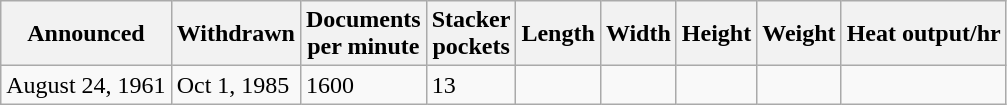<table class="wikitable">
<tr>
<th>Announced</th>
<th>Withdrawn</th>
<th>Documents<br>per minute</th>
<th>Stacker<br>pockets</th>
<th>Length</th>
<th>Width</th>
<th>Height</th>
<th>Weight</th>
<th>Heat output/hr</th>
</tr>
<tr>
<td>August 24, 1961</td>
<td>Oct 1, 1985</td>
<td>1600</td>
<td>13</td>
<td></td>
<td></td>
<td></td>
<td></td>
<td></td>
</tr>
</table>
